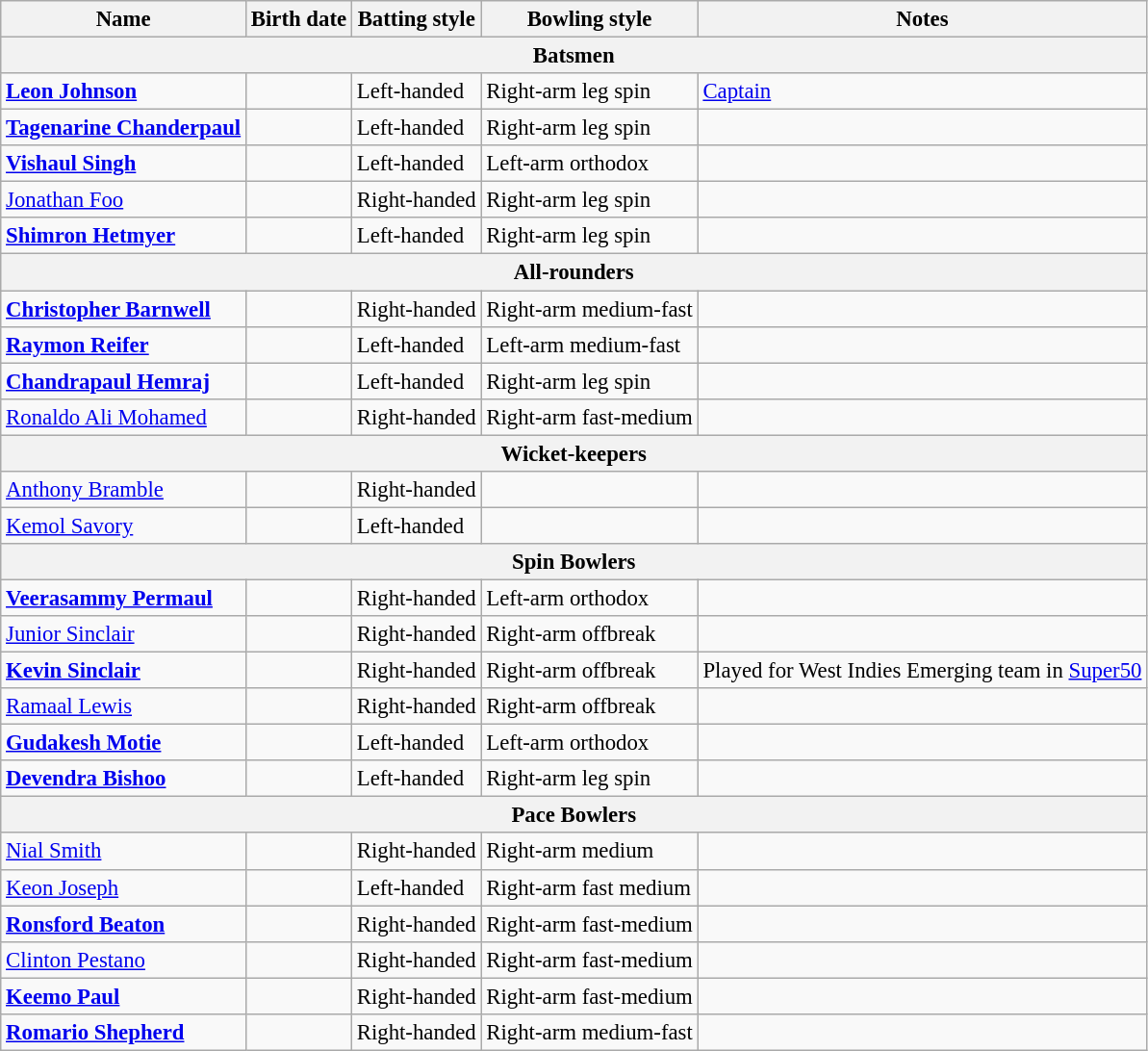<table class="wikitable"  style="font-size:95%">
<tr>
<th>Name</th>
<th>Birth date</th>
<th>Batting style</th>
<th>Bowling style</th>
<th>Notes</th>
</tr>
<tr>
<th colspan="5">Batsmen</th>
</tr>
<tr>
<td><strong><a href='#'>Leon Johnson</a></strong></td>
<td></td>
<td>Left-handed</td>
<td>Right-arm leg spin</td>
<td><a href='#'>Captain</a></td>
</tr>
<tr>
<td><strong><a href='#'>Tagenarine Chanderpaul</a></strong></td>
<td></td>
<td>Left-handed</td>
<td>Right-arm leg spin</td>
<td></td>
</tr>
<tr>
<td><strong><a href='#'>Vishaul Singh</a></strong></td>
<td></td>
<td>Left-handed</td>
<td>Left-arm orthodox</td>
<td></td>
</tr>
<tr>
<td><a href='#'>Jonathan Foo</a></td>
<td></td>
<td>Right-handed</td>
<td>Right-arm leg spin</td>
<td></td>
</tr>
<tr>
<td><strong><a href='#'>Shimron Hetmyer</a></strong></td>
<td></td>
<td>Left-handed</td>
<td>Right-arm leg spin</td>
<td></td>
</tr>
<tr>
<th colspan="5">All-rounders</th>
</tr>
<tr>
<td><strong><a href='#'>Christopher Barnwell</a></strong></td>
<td></td>
<td>Right-handed</td>
<td>Right-arm medium-fast</td>
<td></td>
</tr>
<tr>
<td><strong><a href='#'>Raymon Reifer</a></strong></td>
<td></td>
<td>Left-handed</td>
<td>Left-arm medium-fast</td>
<td></td>
</tr>
<tr>
<td><strong><a href='#'>Chandrapaul Hemraj</a></strong></td>
<td></td>
<td>Left-handed</td>
<td>Right-arm leg spin</td>
<td></td>
</tr>
<tr>
<td><a href='#'>Ronaldo Ali Mohamed</a></td>
<td></td>
<td>Right-handed</td>
<td>Right-arm fast-medium</td>
<td></td>
</tr>
<tr>
<th colspan="5">Wicket-keepers</th>
</tr>
<tr>
<td><a href='#'>Anthony Bramble</a></td>
<td></td>
<td>Right-handed</td>
<td></td>
<td></td>
</tr>
<tr>
<td><a href='#'>Kemol Savory</a></td>
<td></td>
<td>Left-handed</td>
<td></td>
<td></td>
</tr>
<tr>
<th colspan="5">Spin Bowlers</th>
</tr>
<tr>
<td><strong><a href='#'>Veerasammy Permaul</a></strong></td>
<td></td>
<td>Right-handed</td>
<td>Left-arm orthodox</td>
<td></td>
</tr>
<tr>
<td><a href='#'>Junior Sinclair</a></td>
<td></td>
<td>Right-handed</td>
<td>Right-arm offbreak</td>
<td></td>
</tr>
<tr>
<td><a href='#'><strong>Kevin Sinclair</strong></a></td>
<td></td>
<td>Right-handed</td>
<td>Right-arm offbreak</td>
<td>Played for West Indies Emerging team in <a href='#'>Super50</a></td>
</tr>
<tr>
<td><a href='#'>Ramaal Lewis</a></td>
<td></td>
<td>Right-handed</td>
<td>Right-arm offbreak</td>
<td></td>
</tr>
<tr>
<td><strong><a href='#'>Gudakesh Motie</a></strong></td>
<td></td>
<td>Left-handed</td>
<td>Left-arm orthodox</td>
<td></td>
</tr>
<tr>
<td><strong><a href='#'>Devendra Bishoo</a></strong></td>
<td></td>
<td>Left-handed</td>
<td>Right-arm leg spin</td>
<td></td>
</tr>
<tr>
<th colspan="5">Pace Bowlers</th>
</tr>
<tr>
<td><a href='#'>Nial Smith</a></td>
<td></td>
<td>Right-handed</td>
<td>Right-arm medium</td>
<td></td>
</tr>
<tr>
<td><a href='#'>Keon Joseph</a></td>
<td></td>
<td>Left-handed</td>
<td>Right-arm fast medium</td>
<td></td>
</tr>
<tr>
<td><strong><a href='#'>Ronsford Beaton</a></strong></td>
<td></td>
<td>Right-handed</td>
<td>Right-arm fast-medium</td>
<td></td>
</tr>
<tr>
<td><a href='#'>Clinton Pestano</a></td>
<td></td>
<td>Right-handed</td>
<td>Right-arm fast-medium</td>
<td></td>
</tr>
<tr>
<td><strong><a href='#'>Keemo Paul</a></strong></td>
<td></td>
<td>Right-handed</td>
<td>Right-arm fast-medium</td>
<td></td>
</tr>
<tr>
<td><strong><a href='#'>Romario Shepherd</a></strong></td>
<td></td>
<td>Right-handed</td>
<td>Right-arm medium-fast</td>
<td></td>
</tr>
</table>
